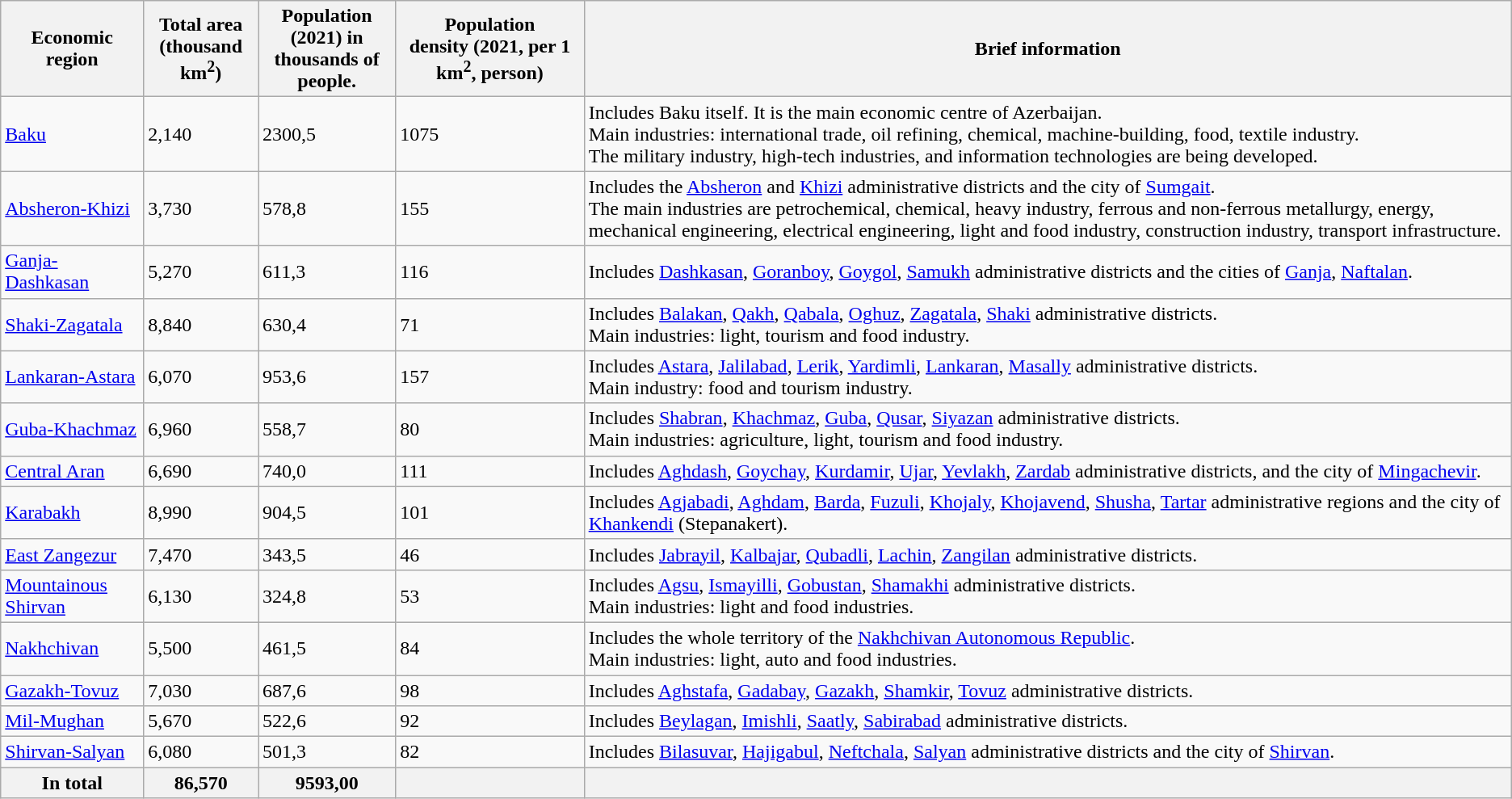<table class="wikitable sortable">
<tr>
<th>Economic region</th>
<th>Total area<br>(thousand km<sup>2</sup>)</th>
<th>Population<br>(2021) in<br>thousands of people.</th>
<th>Population<br>density (2021, per 1 km<sup>2</sup>, person)</th>
<th class="unsortable">Brief information</th>
</tr>
<tr>
<td><a href='#'>Baku</a></td>
<td>2,140</td>
<td>2300,5</td>
<td>1075</td>
<td>Includes Baku itself. It is the main economic centre of Azerbaijan.<br>Main industries:  international trade, oil refining, chemical, machine-building, food, textile industry.<br>The military industry,  high-tech industries, and information technologies are being developed.</td>
</tr>
<tr>
<td><a href='#'>Absheron-Khizi</a></td>
<td>3,730</td>
<td>578,8</td>
<td>155</td>
<td>Includes the <a href='#'>Absheron</a> and <a href='#'>Khizi</a> administrative districts and the city of <a href='#'>Sumgait</a>.<br>The main industries are petrochemical, chemical, heavy industry, ferrous and non-ferrous metallurgy,  energy, mechanical engineering, electrical engineering, light and food industry, construction industry, transport infrastructure.</td>
</tr>
<tr>
<td><a href='#'>Ganja-Dashkasan</a></td>
<td>5,270</td>
<td>611,3</td>
<td>116</td>
<td>Includes <a href='#'>Dashkasan</a>, <a href='#'>Goranboy</a>, <a href='#'>Goygol</a>, <a href='#'>Samukh</a> administrative districts and the cities of <a href='#'>Ganja</a>, <a href='#'>Naftalan</a>.</td>
</tr>
<tr>
<td><a href='#'>Shaki-Zagatala</a></td>
<td>8,840</td>
<td>630,4</td>
<td>71</td>
<td>Includes <a href='#'>Balakan</a>, <a href='#'>Qakh</a>, <a href='#'>Qabala</a>, <a href='#'>Oghuz</a>, <a href='#'>Zagatala</a>, <a href='#'>Shaki</a> administrative districts.<br>Main industries: light, tourism and food industry.</td>
</tr>
<tr>
<td><a href='#'>Lankaran-Astara</a></td>
<td>6,070</td>
<td>953,6</td>
<td>157</td>
<td>Includes <a href='#'>Astara</a>, <a href='#'>Jalilabad</a>, <a href='#'>Lerik</a>, <a href='#'>Yardimli</a>, <a href='#'>Lankaran</a>, <a href='#'>Masally</a> administrative districts.<br>Main industry: food and tourism industry.</td>
</tr>
<tr>
<td><a href='#'>Guba-Khachmaz</a></td>
<td>6,960</td>
<td>558,7</td>
<td>80</td>
<td>Includes <a href='#'>Shabran</a>, <a href='#'>Khachmaz</a>, <a href='#'>Guba</a>, <a href='#'>Qusar</a>, <a href='#'>Siyazan</a> administrative districts.<br>Main industries: agriculture, light, tourism and food industry.</td>
</tr>
<tr>
<td><a href='#'>Central Aran</a></td>
<td>6,690</td>
<td>740,0</td>
<td>111</td>
<td>Includes <a href='#'>Aghdash</a>, <a href='#'>Goychay</a>, <a href='#'>Kurdamir</a>, <a href='#'>Ujar</a>, <a href='#'>Yevlakh</a>, <a href='#'>Zardab</a> administrative districts, and the city of <a href='#'>Mingachevir</a>.</td>
</tr>
<tr>
<td><a href='#'>Karabakh</a></td>
<td>8,990</td>
<td>904,5</td>
<td>101</td>
<td>Includes <a href='#'>Agjabadi</a>, <a href='#'>Aghdam</a>, <a href='#'>Barda</a>, <a href='#'>Fuzuli</a>, <a href='#'>Khojaly</a>, <a href='#'>Khojavend</a>, <a href='#'>Shusha</a>, <a href='#'>Tartar</a> administrative regions and the city of <a href='#'>Khankendi</a> (Stepanakert).</td>
</tr>
<tr>
<td><a href='#'>East Zangezur</a></td>
<td>7,470</td>
<td>343,5</td>
<td>46</td>
<td>Includes <a href='#'>Jabrayil</a>, <a href='#'>Kalbajar</a>, <a href='#'>Qubadli</a>, <a href='#'>Lachin</a>, <a href='#'>Zangilan</a> administrative districts.</td>
</tr>
<tr>
<td><a href='#'>Mountainous Shirvan</a></td>
<td>6,130</td>
<td>324,8</td>
<td>53</td>
<td>Includes <a href='#'>Agsu</a>, <a href='#'>Ismayilli</a>, <a href='#'>Gobustan</a>, <a href='#'>Shamakhi</a> administrative districts.<br>Main industries: light  and food industries.</td>
</tr>
<tr>
<td><a href='#'>Nakhchivan</a></td>
<td>5,500</td>
<td>461,5</td>
<td>84</td>
<td>Includes the whole territory of the <a href='#'>Nakhchivan Autonomous Republic</a>.<br>Main industries: light, auto and food industries.</td>
</tr>
<tr>
<td><a href='#'>Gazakh-Tovuz</a></td>
<td>7,030</td>
<td>687,6</td>
<td>98</td>
<td>Includes <a href='#'>Aghstafa</a>, <a href='#'>Gadabay</a>, <a href='#'>Gazakh</a>, <a href='#'>Shamkir</a>, <a href='#'>Tovuz</a> administrative districts.</td>
</tr>
<tr>
<td><a href='#'>Mil-Mughan</a></td>
<td>5,670</td>
<td>522,6</td>
<td>92</td>
<td>Includes <a href='#'>Beylagan</a>, <a href='#'>Imishli</a>, <a href='#'>Saatly</a>, <a href='#'>Sabirabad</a> administrative districts.</td>
</tr>
<tr>
<td><a href='#'>Shirvan-Salyan</a></td>
<td>6,080</td>
<td>501,3</td>
<td>82</td>
<td>Includes <a href='#'>Bilasuvar</a>, <a href='#'>Hajigabul</a>, <a href='#'>Neftchala</a>, <a href='#'>Salyan</a> administrative districts and the city of <a href='#'>Shirvan</a>.</td>
</tr>
<tr>
<th>In total</th>
<th>86,570</th>
<th>9593,00</th>
<th></th>
<th></th>
</tr>
</table>
